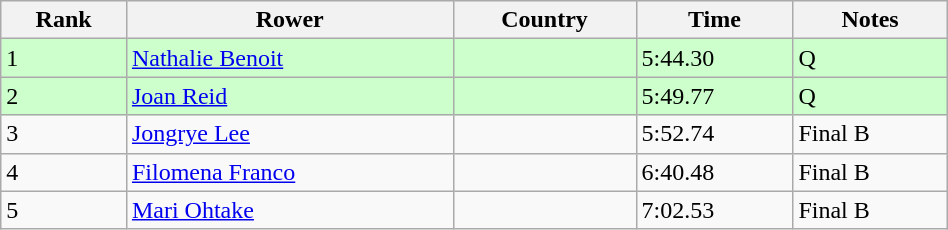<table class="wikitable" width=50%>
<tr>
<th>Rank</th>
<th>Rower</th>
<th>Country</th>
<th>Time</th>
<th>Notes</th>
</tr>
<tr bgcolor=#ccffcc>
<td>1</td>
<td><a href='#'>Nathalie Benoit</a></td>
<td></td>
<td>5:44.30</td>
<td>Q</td>
</tr>
<tr bgcolor=#ccffcc>
<td>2</td>
<td><a href='#'>Joan Reid</a></td>
<td></td>
<td>5:49.77</td>
<td>Q</td>
</tr>
<tr>
<td>3</td>
<td><a href='#'>Jongrye Lee</a></td>
<td></td>
<td>5:52.74</td>
<td>Final B</td>
</tr>
<tr>
<td>4</td>
<td><a href='#'>Filomena Franco</a></td>
<td></td>
<td>6:40.48</td>
<td>Final B</td>
</tr>
<tr>
<td>5</td>
<td><a href='#'>Mari Ohtake</a></td>
<td></td>
<td>7:02.53</td>
<td>Final B</td>
</tr>
</table>
